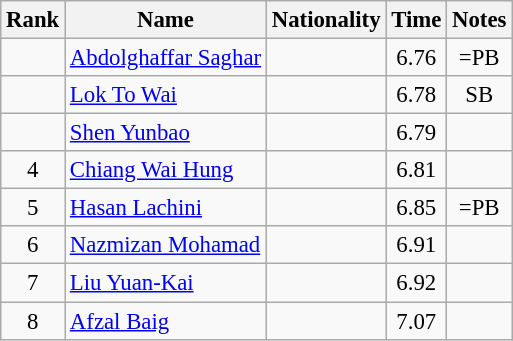<table class="wikitable sortable" style="text-align:center; font-size:95%">
<tr>
<th>Rank</th>
<th>Name</th>
<th>Nationality</th>
<th>Time</th>
<th>Notes</th>
</tr>
<tr>
<td></td>
<td style="text-align:left;"><a href='#'>Abdolghaffar Saghar</a></td>
<td style="text-align:left;"></td>
<td>6.76</td>
<td>=PB</td>
</tr>
<tr>
<td></td>
<td style="text-align:left;"><a href='#'>Lok To Wai</a></td>
<td style="text-align:left;"></td>
<td>6.78</td>
<td>SB</td>
</tr>
<tr>
<td></td>
<td style="text-align:left;"><a href='#'>Shen Yunbao</a></td>
<td style="text-align:left;"></td>
<td>6.79</td>
<td></td>
</tr>
<tr>
<td>4</td>
<td style="text-align:left;"><a href='#'>Chiang Wai Hung</a></td>
<td style="text-align:left;"></td>
<td>6.81</td>
<td></td>
</tr>
<tr>
<td>5</td>
<td style="text-align:left;"><a href='#'>Hasan Lachini</a></td>
<td style="text-align:left;"></td>
<td>6.85</td>
<td>=PB</td>
</tr>
<tr>
<td>6</td>
<td style="text-align:left;"><a href='#'>Nazmizan Mohamad</a></td>
<td style="text-align:left;"></td>
<td>6.91</td>
<td></td>
</tr>
<tr>
<td>7</td>
<td style="text-align:left;"><a href='#'>Liu Yuan-Kai</a></td>
<td style="text-align:left;"></td>
<td>6.92</td>
<td></td>
</tr>
<tr>
<td>8</td>
<td style="text-align:left;"><a href='#'>Afzal Baig</a></td>
<td style="text-align:left;"></td>
<td>7.07</td>
<td></td>
</tr>
</table>
